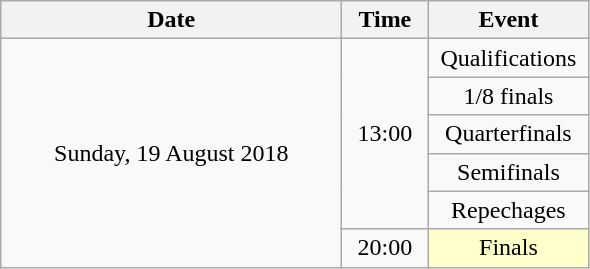<table class = "wikitable" style="text-align:center;">
<tr>
<th width=220>Date</th>
<th width=50>Time</th>
<th width=100>Event</th>
</tr>
<tr>
<td rowspan=6>Sunday, 19 August 2018</td>
<td rowspan=5>13:00</td>
<td>Qualifications</td>
</tr>
<tr>
<td>1/8 finals</td>
</tr>
<tr>
<td>Quarterfinals</td>
</tr>
<tr>
<td>Semifinals</td>
</tr>
<tr>
<td>Repechages</td>
</tr>
<tr>
<td>20:00</td>
<td bgcolor=ffffcc>Finals</td>
</tr>
</table>
